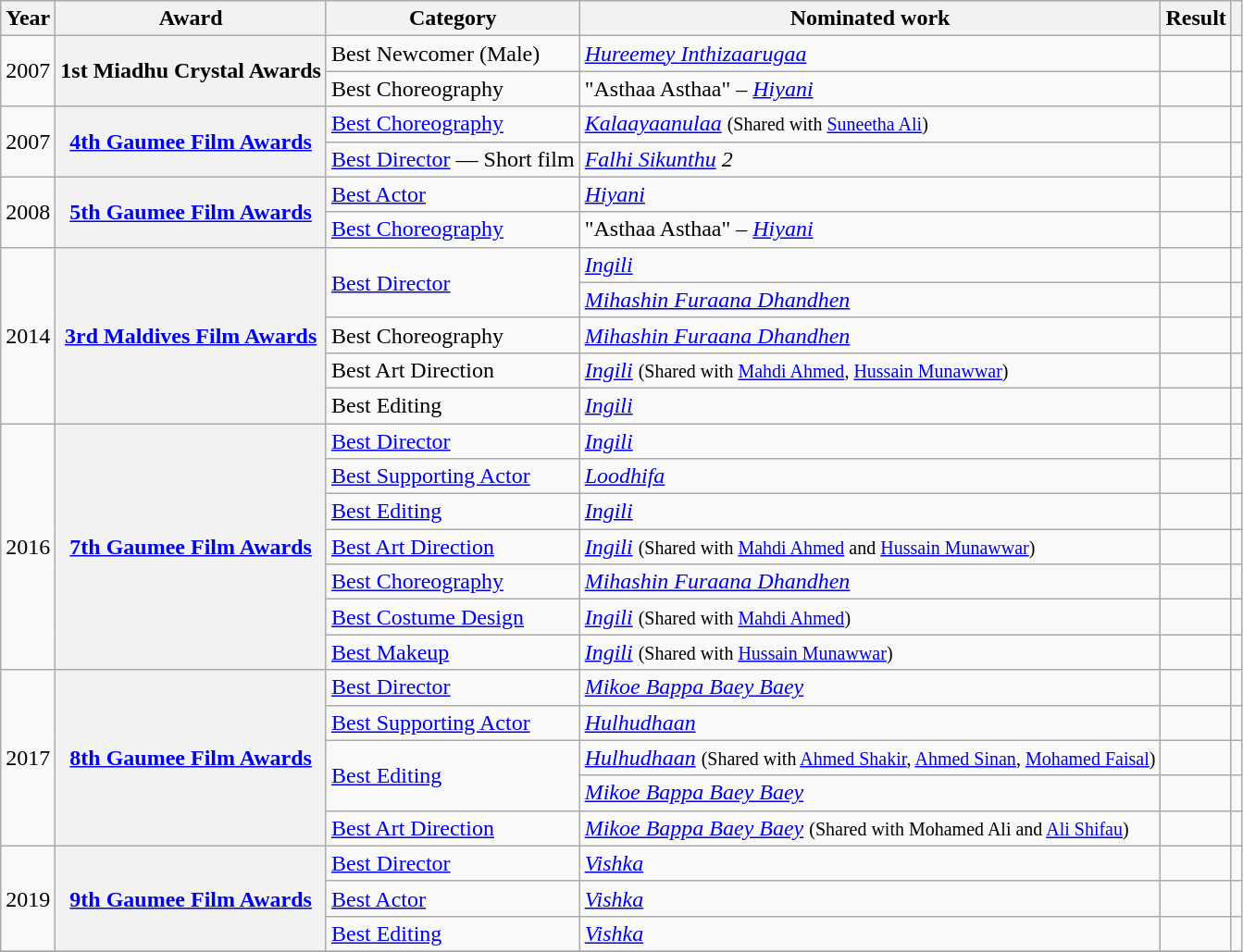<table class="wikitable plainrowheaders sortable">
<tr>
<th scope="col">Year</th>
<th scope="col">Award</th>
<th scope="col">Category</th>
<th scope="col">Nominated work</th>
<th scope="col">Result</th>
<th scope="col" class="unsortable"></th>
</tr>
<tr>
<td rowspan="2">2007</td>
<th scope="row" rowspan="2">1st Miadhu Crystal Awards</th>
<td>Best Newcomer (Male)</td>
<td><em><a href='#'>Hureemey Inthizaarugaa</a></em></td>
<td></td>
<td style="text-align:center;"></td>
</tr>
<tr>
<td>Best Choreography</td>
<td>"Asthaa Asthaa" – <em><a href='#'>Hiyani</a></em></td>
<td></td>
<td style="text-align:center;"></td>
</tr>
<tr>
<td rowspan="2">2007</td>
<th scope="row" rowspan="2"><a href='#'>4th Gaumee Film Awards</a></th>
<td><a href='#'>Best Choreography</a></td>
<td><em><a href='#'>Kalaayaanulaa</a></em> <small>(Shared with <a href='#'>Suneetha Ali</a>)</small></td>
<td></td>
<td style="text-align:center;"></td>
</tr>
<tr>
<td><a href='#'>Best Director</a> — Short film</td>
<td><em><a href='#'>Falhi Sikunthu</a> 2</em></td>
<td></td>
<td style="text-align:center;"></td>
</tr>
<tr>
<td rowspan="2">2008</td>
<th scope="row" rowspan="2"><a href='#'>5th Gaumee Film Awards</a></th>
<td><a href='#'>Best Actor</a></td>
<td><em><a href='#'>Hiyani</a></em></td>
<td></td>
<td style="text-align:center;"></td>
</tr>
<tr>
<td><a href='#'>Best Choreography</a></td>
<td>"Asthaa Asthaa" – <em><a href='#'>Hiyani</a></em></td>
<td></td>
<td style="text-align:center;"></td>
</tr>
<tr>
<td rowspan="5">2014</td>
<th scope="row" rowspan="5"><a href='#'>3rd Maldives Film Awards</a></th>
<td rowspan="2"><a href='#'>Best Director</a></td>
<td><em><a href='#'>Ingili</a></em></td>
<td></td>
<td style="text-align:center;"></td>
</tr>
<tr>
<td><em><a href='#'>Mihashin Furaana Dhandhen</a></em></td>
<td></td>
<td style="text-align:center;"></td>
</tr>
<tr>
<td>Best Choreography</td>
<td><em><a href='#'>Mihashin Furaana Dhandhen</a></em></td>
<td></td>
<td style="text-align:center;"></td>
</tr>
<tr>
<td>Best Art Direction</td>
<td><em><a href='#'>Ingili</a></em> <small>(Shared with <a href='#'>Mahdi Ahmed</a>, <a href='#'>Hussain Munawwar</a>)</small></td>
<td></td>
<td style="text-align:center;"></td>
</tr>
<tr>
<td>Best Editing</td>
<td><em><a href='#'>Ingili</a></em></td>
<td></td>
<td style="text-align:center;"></td>
</tr>
<tr>
<td rowspan="7">2016</td>
<th scope="row" rowspan="7"><a href='#'>7th Gaumee Film Awards</a></th>
<td><a href='#'>Best Director</a></td>
<td><em><a href='#'>Ingili</a></em></td>
<td></td>
<td style="text-align:center;"></td>
</tr>
<tr>
<td><a href='#'>Best Supporting Actor</a></td>
<td><em><a href='#'>Loodhifa</a></em></td>
<td></td>
<td style="text-align:center;"></td>
</tr>
<tr>
<td><a href='#'>Best Editing</a></td>
<td><em><a href='#'>Ingili</a></em></td>
<td></td>
<td style="text-align:center;"></td>
</tr>
<tr>
<td><a href='#'>Best Art Direction</a></td>
<td><em><a href='#'>Ingili</a></em> <small>(Shared with <a href='#'>Mahdi Ahmed</a> and <a href='#'>Hussain Munawwar</a>)</small></td>
<td></td>
<td style="text-align:center;"></td>
</tr>
<tr>
<td><a href='#'>Best Choreography</a></td>
<td><em><a href='#'>Mihashin Furaana Dhandhen</a></em></td>
<td></td>
<td style="text-align:center;"></td>
</tr>
<tr>
<td><a href='#'>Best Costume Design</a></td>
<td><em><a href='#'>Ingili</a></em> <small>(Shared with <a href='#'>Mahdi Ahmed</a>)</small></td>
<td></td>
<td style="text-align:center;"></td>
</tr>
<tr>
<td><a href='#'>Best Makeup</a></td>
<td><em><a href='#'>Ingili</a></em> <small>(Shared with <a href='#'>Hussain Munawwar</a>)</small></td>
<td></td>
<td style="text-align:center;"></td>
</tr>
<tr>
<td rowspan="5">2017</td>
<th scope="row" rowspan="5"><a href='#'>8th Gaumee Film Awards</a></th>
<td><a href='#'>Best Director</a></td>
<td><em><a href='#'>Mikoe Bappa Baey Baey</a></em></td>
<td></td>
<td style="text-align:center;"></td>
</tr>
<tr>
<td><a href='#'>Best Supporting Actor</a></td>
<td><em><a href='#'>Hulhudhaan</a></em></td>
<td></td>
<td style="text-align:center;"></td>
</tr>
<tr>
<td rowspan="2"><a href='#'>Best Editing</a></td>
<td><em><a href='#'>Hulhudhaan</a></em> <small>(Shared with <a href='#'>Ahmed Shakir</a>, <a href='#'>Ahmed Sinan</a>, <a href='#'>Mohamed Faisal</a>)</small></td>
<td></td>
<td style="text-align:center;"></td>
</tr>
<tr>
<td><em><a href='#'>Mikoe Bappa Baey Baey</a></em></td>
<td></td>
<td style="text-align:center;"></td>
</tr>
<tr>
<td><a href='#'>Best Art Direction</a></td>
<td><em><a href='#'>Mikoe Bappa Baey Baey</a></em> <small>(Shared with Mohamed Ali and <a href='#'>Ali Shifau</a>)</small></td>
<td></td>
<td style="text-align:center;"></td>
</tr>
<tr>
<td rowspan="3">2019</td>
<th scope="row" rowspan="3"><a href='#'>9th Gaumee Film Awards</a></th>
<td><a href='#'>Best Director</a></td>
<td><em><a href='#'>Vishka</a></em></td>
<td></td>
<td style="text-align:center;"></td>
</tr>
<tr>
<td><a href='#'>Best Actor</a></td>
<td><em><a href='#'>Vishka</a></em></td>
<td></td>
<td style="text-align:center;"></td>
</tr>
<tr>
<td><a href='#'>Best Editing</a></td>
<td><em><a href='#'>Vishka</a></em></td>
<td></td>
<td style="text-align:center;"></td>
</tr>
<tr>
</tr>
</table>
